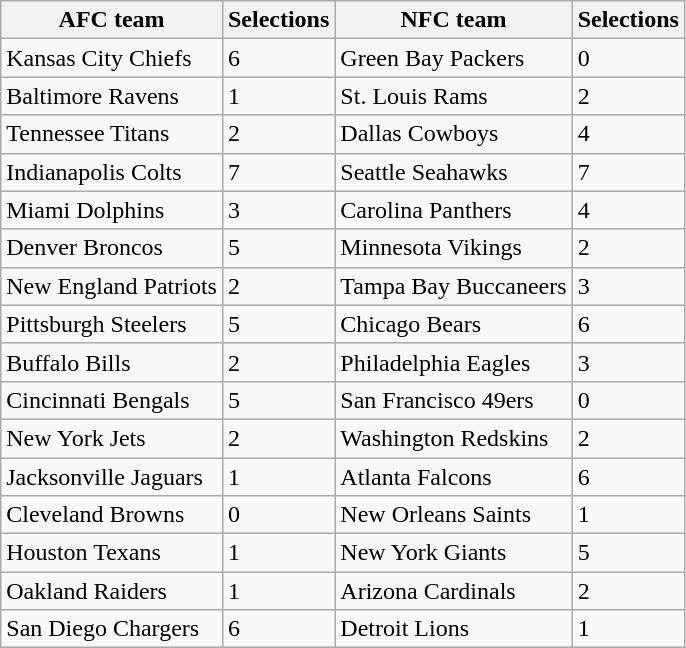<table class="wikitable sortable">
<tr>
<th>AFC team</th>
<th>Selections</th>
<th>NFC team</th>
<th>Selections</th>
</tr>
<tr>
<td>Kansas City Chiefs</td>
<td>6</td>
<td>Green Bay Packers</td>
<td>0</td>
</tr>
<tr>
<td>Baltimore Ravens</td>
<td>1</td>
<td>St. Louis Rams</td>
<td>2</td>
</tr>
<tr>
<td>Tennessee Titans</td>
<td>2</td>
<td>Dallas Cowboys</td>
<td>4</td>
</tr>
<tr>
<td>Indianapolis Colts</td>
<td>7</td>
<td>Seattle Seahawks</td>
<td>7</td>
</tr>
<tr>
<td>Miami Dolphins</td>
<td>3</td>
<td>Carolina Panthers</td>
<td>4</td>
</tr>
<tr>
<td>Denver Broncos</td>
<td>5</td>
<td>Minnesota Vikings</td>
<td>2</td>
</tr>
<tr>
<td>New England Patriots</td>
<td>2</td>
<td>Tampa Bay Buccaneers</td>
<td>3</td>
</tr>
<tr>
<td>Pittsburgh Steelers</td>
<td>5</td>
<td>Chicago Bears</td>
<td>6</td>
</tr>
<tr>
<td>Buffalo Bills</td>
<td>2</td>
<td>Philadelphia Eagles</td>
<td>3</td>
</tr>
<tr>
<td>Cincinnati Bengals</td>
<td>5</td>
<td>San Francisco 49ers</td>
<td>0</td>
</tr>
<tr>
<td>New York Jets</td>
<td>2</td>
<td>Washington Redskins</td>
<td>2</td>
</tr>
<tr>
<td>Jacksonville Jaguars</td>
<td>1</td>
<td>Atlanta Falcons</td>
<td>6</td>
</tr>
<tr>
<td>Cleveland Browns</td>
<td>0</td>
<td>New Orleans Saints</td>
<td>1</td>
</tr>
<tr>
<td>Houston Texans</td>
<td>1</td>
<td>New York Giants</td>
<td>5</td>
</tr>
<tr>
<td>Oakland Raiders</td>
<td>1</td>
<td>Arizona Cardinals</td>
<td>2</td>
</tr>
<tr>
<td>San Diego Chargers</td>
<td>6</td>
<td>Detroit Lions</td>
<td>1</td>
</tr>
</table>
